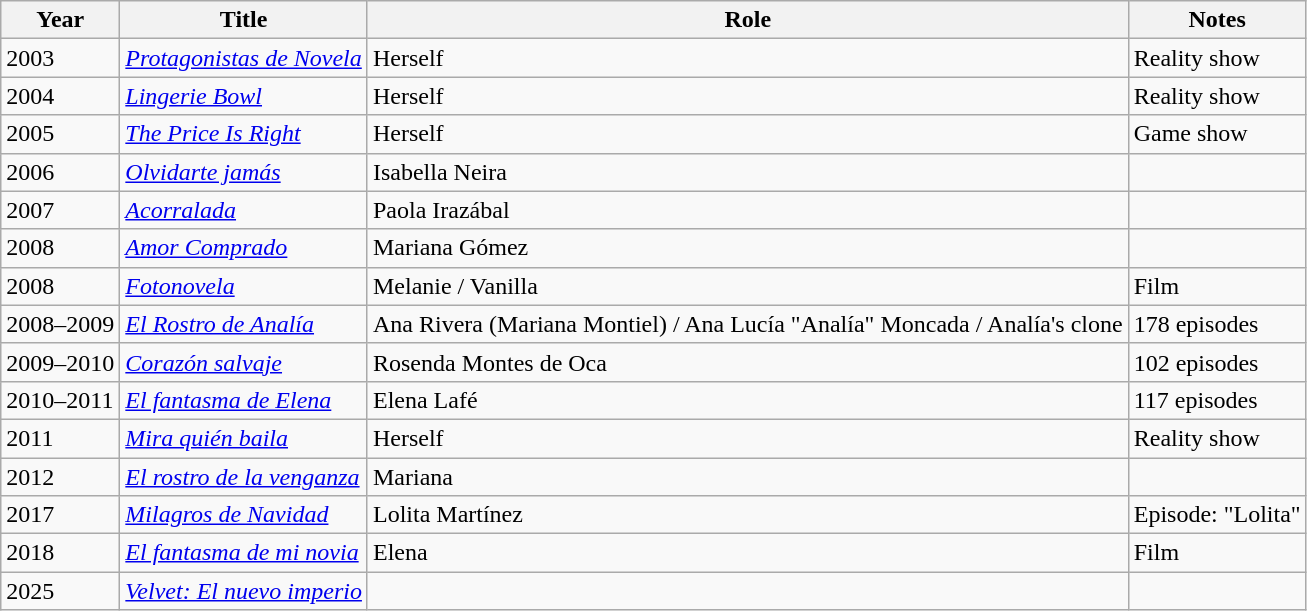<table class="wikitable sortable">
<tr>
<th>Year</th>
<th>Title</th>
<th>Role</th>
<th class=unsortable>Notes</th>
</tr>
<tr>
<td>2003</td>
<td><em><a href='#'>Protagonistas de Novela</a></em></td>
<td>Herself</td>
<td>Reality show</td>
</tr>
<tr>
<td>2004</td>
<td><em><a href='#'>Lingerie Bowl</a></em></td>
<td>Herself</td>
<td>Reality show</td>
</tr>
<tr>
<td>2005</td>
<td><em><a href='#'>The Price Is Right</a></em></td>
<td>Herself</td>
<td>Game show</td>
</tr>
<tr>
<td>2006</td>
<td><em><a href='#'>Olvidarte jamás</a></em></td>
<td>Isabella Neira</td>
<td></td>
</tr>
<tr>
<td>2007</td>
<td><em><a href='#'>Acorralada</a></em></td>
<td>Paola Irazábal</td>
<td></td>
</tr>
<tr>
<td>2008</td>
<td><em><a href='#'>Amor Comprado</a></em></td>
<td>Mariana Gómez</td>
<td></td>
</tr>
<tr>
<td>2008</td>
<td><em><a href='#'>Fotonovela</a></em></td>
<td>Melanie / Vanilla</td>
<td>Film</td>
</tr>
<tr>
<td>2008–2009</td>
<td><em><a href='#'>El Rostro de Analía</a></em></td>
<td>Ana Rivera (Mariana Montiel) / Ana Lucía "Analía" Moncada / Analía's clone</td>
<td>178 episodes</td>
</tr>
<tr>
<td>2009–2010</td>
<td><em><a href='#'>Corazón salvaje</a></em></td>
<td>Rosenda Montes de Oca</td>
<td>102 episodes</td>
</tr>
<tr>
<td>2010–2011</td>
<td><em><a href='#'>El fantasma de Elena</a></em></td>
<td>Elena Lafé</td>
<td>117 episodes</td>
</tr>
<tr>
<td>2011</td>
<td><em><a href='#'>Mira quién baila</a></em></td>
<td>Herself</td>
<td>Reality show</td>
</tr>
<tr>
<td>2012</td>
<td><em><a href='#'>El rostro de la venganza</a></em></td>
<td>Mariana</td>
<td></td>
</tr>
<tr>
<td>2017</td>
<td><em><a href='#'>Milagros de Navidad</a></em></td>
<td>Lolita Martínez</td>
<td>Episode: "Lolita"</td>
</tr>
<tr>
<td>2018</td>
<td><em><a href='#'>El fantasma de mi novia</a></em></td>
<td>Elena</td>
<td>Film</td>
</tr>
<tr>
<td>2025</td>
<td><em><a href='#'>Velvet: El nuevo imperio</a></em></td>
<td></td>
<td></td>
</tr>
</table>
